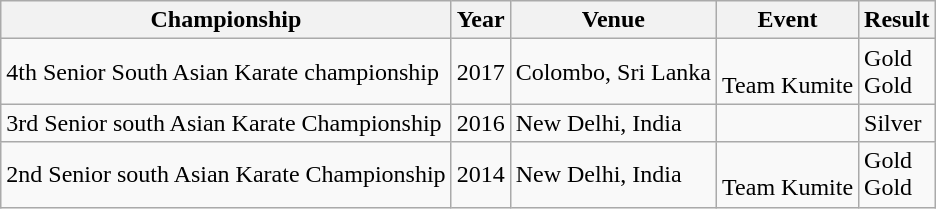<table class="wikitable">
<tr>
<th><strong>Championship</strong></th>
<th>Year</th>
<th>Venue</th>
<th>Event</th>
<th>Result</th>
</tr>
<tr>
<td>4th  Senior South Asian Karate championship</td>
<td>2017</td>
<td>Colombo,  Sri Lanka</td>
<td><br>Team  Kumite</td>
<td>Gold<br>Gold</td>
</tr>
<tr>
<td>3rd  Senior south Asian Karate Championship</td>
<td>2016</td>
<td>New  Delhi, India</td>
<td></td>
<td>Silver</td>
</tr>
<tr>
<td>2nd  Senior south Asian Karate Championship</td>
<td>2014</td>
<td>New  Delhi, India</td>
<td><br>Team  Kumite</td>
<td>Gold<br>Gold</td>
</tr>
</table>
